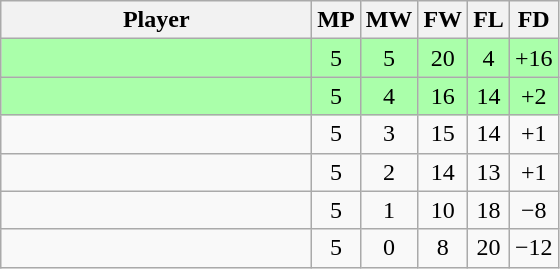<table class="wikitable" style="text-align: center;">
<tr>
<th width=200>Player</th>
<th width=20>MP</th>
<th width=20>MW</th>
<th width=20>FW</th>
<th width=20>FL</th>
<th width=20>FD</th>
</tr>
<tr style="background:#aaffaa;">
<td style="text-align:left;"><strong></strong></td>
<td>5</td>
<td>5</td>
<td>20</td>
<td>4</td>
<td>+16</td>
</tr>
<tr style="background:#aaffaa;">
<td style="text-align:left;"><strong></strong></td>
<td>5</td>
<td>4</td>
<td>16</td>
<td>14</td>
<td>+2</td>
</tr>
<tr>
<td style="text-align:left;"></td>
<td>5</td>
<td>3</td>
<td>15</td>
<td>14</td>
<td>+1</td>
</tr>
<tr>
<td style="text-align:left;"></td>
<td>5</td>
<td>2</td>
<td>14</td>
<td>13</td>
<td>+1</td>
</tr>
<tr>
<td style="text-align:left;"></td>
<td>5</td>
<td>1</td>
<td>10</td>
<td>18</td>
<td>−8</td>
</tr>
<tr>
<td style="text-align:left;"></td>
<td>5</td>
<td>0</td>
<td>8</td>
<td>20</td>
<td>−12</td>
</tr>
</table>
